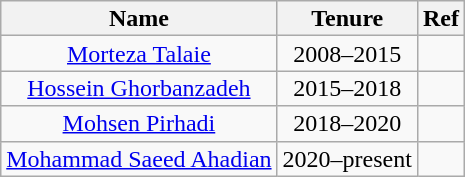<table class="wikitable" style="text-align:center; font-size:100%; line-height:16px;">
<tr>
<th>Name</th>
<th>Tenure</th>
<th>Ref</th>
</tr>
<tr>
<td><a href='#'>Morteza Talaie</a></td>
<td>2008–2015</td>
<td></td>
</tr>
<tr>
<td><a href='#'>Hossein Ghorbanzadeh</a></td>
<td>2015–2018</td>
<td></td>
</tr>
<tr>
<td><a href='#'>Mohsen Pirhadi</a></td>
<td>2018–2020</td>
<td></td>
</tr>
<tr>
<td><a href='#'>Mohammad Saeed Ahadian</a></td>
<td>2020–present</td>
<td></td>
</tr>
</table>
